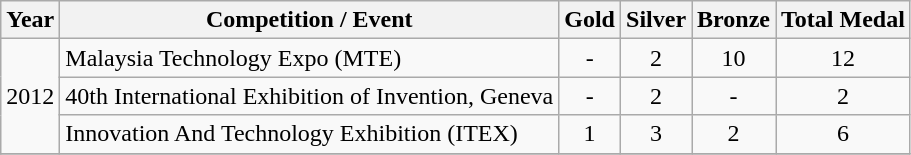<table class="wikitable" style="text-align:center;">
<tr>
<th>Year</th>
<th>Competition / Event</th>
<th>Gold</th>
<th>Silver</th>
<th>Bronze</th>
<th>Total Medal</th>
</tr>
<tr>
<td rowspan="3">2012</td>
<td align="left">Malaysia Technology Expo (MTE)</td>
<td>-</td>
<td>2</td>
<td>10</td>
<td>12</td>
</tr>
<tr>
<td align="left">40th International Exhibition of Invention, Geneva</td>
<td>-</td>
<td>2</td>
<td>-</td>
<td>2</td>
</tr>
<tr>
<td align="left">Innovation And Technology Exhibition (ITEX)</td>
<td>1</td>
<td>3</td>
<td>2</td>
<td>6</td>
</tr>
<tr>
</tr>
</table>
